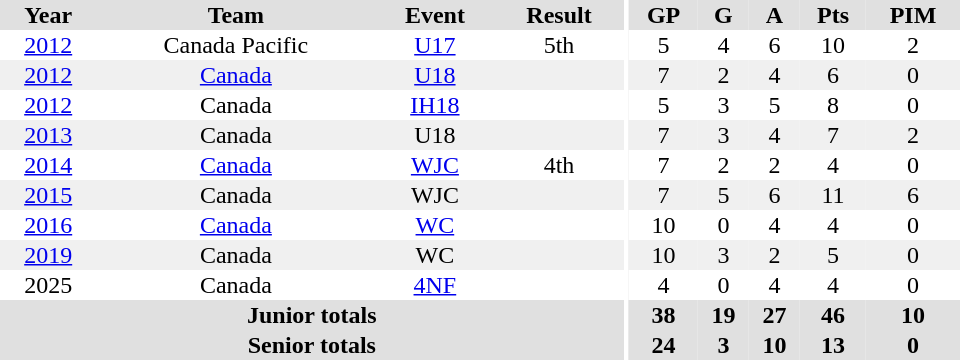<table border="0" cellpadding="1" cellspacing="0" ID="Table3" style="text-align:center; width:40em;">
<tr bgcolor="#e0e0e0">
<th>Year</th>
<th>Team</th>
<th>Event</th>
<th>Result</th>
<th rowspan="99" bgcolor="#ffffff"></th>
<th>GP</th>
<th>G</th>
<th>A</th>
<th>Pts</th>
<th>PIM</th>
</tr>
<tr>
<td><a href='#'>2012</a></td>
<td>Canada Pacific</td>
<td><a href='#'>U17</a></td>
<td>5th</td>
<td>5</td>
<td>4</td>
<td>6</td>
<td>10</td>
<td>2</td>
</tr>
<tr bgcolor="#f0f0f0">
<td><a href='#'>2012</a></td>
<td><a href='#'>Canada</a></td>
<td><a href='#'>U18</a></td>
<td></td>
<td>7</td>
<td>2</td>
<td>4</td>
<td>6</td>
<td>0</td>
</tr>
<tr>
<td><a href='#'>2012</a></td>
<td>Canada</td>
<td><a href='#'>IH18</a></td>
<td></td>
<td>5</td>
<td>3</td>
<td>5</td>
<td>8</td>
<td>0</td>
</tr>
<tr bgcolor="#f0f0f0">
<td><a href='#'>2013</a></td>
<td>Canada</td>
<td>U18</td>
<td></td>
<td>7</td>
<td>3</td>
<td>4</td>
<td>7</td>
<td>2</td>
</tr>
<tr>
<td><a href='#'>2014</a></td>
<td><a href='#'>Canada</a></td>
<td><a href='#'>WJC</a></td>
<td>4th</td>
<td>7</td>
<td>2</td>
<td>2</td>
<td>4</td>
<td>0</td>
</tr>
<tr bgcolor="#f0f0f0">
<td><a href='#'>2015</a></td>
<td>Canada</td>
<td>WJC</td>
<td></td>
<td>7</td>
<td>5</td>
<td>6</td>
<td>11</td>
<td>6</td>
</tr>
<tr>
<td><a href='#'>2016</a></td>
<td><a href='#'>Canada</a></td>
<td><a href='#'>WC</a></td>
<td></td>
<td>10</td>
<td>0</td>
<td>4</td>
<td>4</td>
<td>0</td>
</tr>
<tr bgcolor="#f0f0f0">
<td><a href='#'>2019</a></td>
<td>Canada</td>
<td>WC</td>
<td></td>
<td>10</td>
<td>3</td>
<td>2</td>
<td>5</td>
<td>0</td>
</tr>
<tr>
<td>2025</td>
<td>Canada</td>
<td><a href='#'>4NF</a></td>
<td></td>
<td>4</td>
<td>0</td>
<td>4</td>
<td>4</td>
<td>0</td>
</tr>
<tr bgcolor="#e0e0e0">
<th colspan="4">Junior totals</th>
<th>38</th>
<th>19</th>
<th>27</th>
<th>46</th>
<th>10</th>
</tr>
<tr bgcolor="#e0e0e0">
<th colspan="4">Senior totals</th>
<th>24</th>
<th>3</th>
<th>10</th>
<th>13</th>
<th>0</th>
</tr>
</table>
